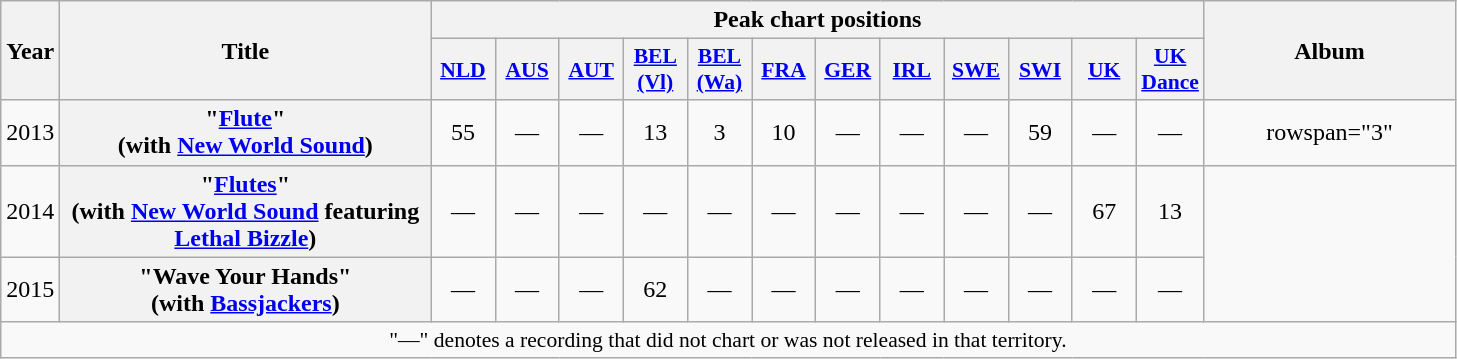<table class="wikitable plainrowheaders" style="text-align:center;">
<tr>
<th scope="col" rowspan="2" style="width:1em;">Year</th>
<th scope="col" rowspan="2" style="width:15em;">Title</th>
<th scope="col" colspan="12">Peak chart positions</th>
<th scope="col" rowspan="2" style="width:10em;">Album</th>
</tr>
<tr>
<th scope="col" style="width:2.5em;font-size:90%;"><a href='#'>NLD</a><br></th>
<th scope="col" style="width:2.5em;font-size:90%;"><a href='#'>AUS</a><br></th>
<th scope="col" style="width:2.5em;font-size:90%;"><a href='#'>AUT</a><br></th>
<th scope="col" style="width:2.5em;font-size:90%;"><a href='#'>BEL (Vl)</a><br></th>
<th scope="col" style="width:2.5em;font-size:90%;"><a href='#'>BEL (Wa)</a><br></th>
<th scope="col" style="width:2.5em;font-size:90%;"><a href='#'>FRA</a><br></th>
<th scope="col" style="width:2.5em;font-size:90%;"><a href='#'>GER</a><br></th>
<th scope="col" style="width:2.5em;font-size:90%;"><a href='#'>IRL</a><br></th>
<th scope="col" style="width:2.5em;font-size:90%;"><a href='#'>SWE</a><br></th>
<th scope="col" style="width:2.5em;font-size:90%;"><a href='#'>SWI</a><br></th>
<th scope="col" style="width:2.5em;font-size:90%;"><a href='#'>UK</a><br></th>
<th scope="col" style="width:2.5em;font-size:90%;"><a href='#'>UK<br>Dance</a><br></th>
</tr>
<tr>
<td rowspan="1">2013</td>
<th scope="row">"<a href='#'>Flute</a>" <br><span>(with <a href='#'>New World Sound</a>)</span></th>
<td>55</td>
<td>—</td>
<td>—</td>
<td>13</td>
<td>3</td>
<td>10</td>
<td>—</td>
<td>—</td>
<td>—</td>
<td>59</td>
<td>—</td>
<td>—</td>
<td>rowspan="3" </td>
</tr>
<tr>
<td rowspan="1">2014</td>
<th scope="row">"<a href='#'>Flutes</a>" <br><span>(with <a href='#'>New World Sound</a> featuring <a href='#'>Lethal Bizzle</a>)</span></th>
<td>—</td>
<td>—</td>
<td>—</td>
<td>—</td>
<td>—</td>
<td>—</td>
<td>—</td>
<td>—</td>
<td>—</td>
<td>—</td>
<td>67</td>
<td>13</td>
</tr>
<tr>
<td rowspan="1">2015</td>
<th scope="row">"Wave Your Hands" <br><span>(with <a href='#'>Bassjackers</a>)</span></th>
<td>—</td>
<td>—</td>
<td>—</td>
<td>62</td>
<td>—</td>
<td>—</td>
<td>—</td>
<td>—</td>
<td>—</td>
<td>—</td>
<td>—</td>
<td>—</td>
</tr>
<tr>
<td colspan="16" style="font-size:90%">"—" denotes a recording that did not chart or was not released in that territory.</td>
</tr>
</table>
